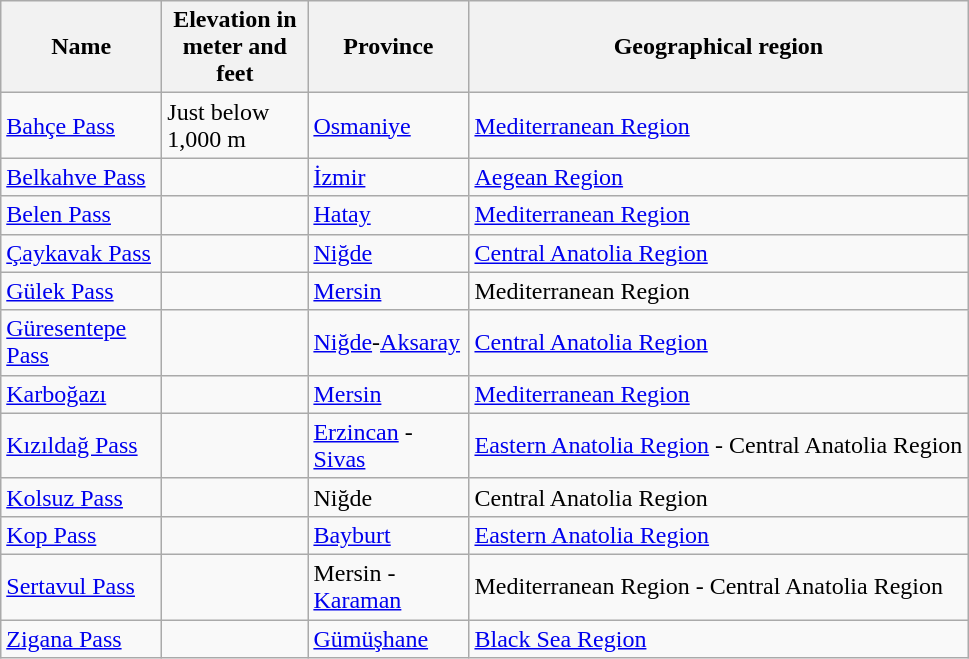<table class="wikitable sortable">
<tr>
<th width=100>Name</th>
<th width=90>Elevation in meter and feet</th>
<th width=100>Province</th>
<th Gwidth=150>Geographical region</th>
</tr>
<tr>
<td><a href='#'>Bahçe Pass</a></td>
<td>Just below 1,000 m</td>
<td><a href='#'>Osmaniye</a></td>
<td><a href='#'>Mediterranean Region</a></td>
</tr>
<tr>
<td><a href='#'>Belkahve Pass</a></td>
<td></td>
<td><a href='#'>İzmir</a></td>
<td><a href='#'>Aegean Region</a></td>
</tr>
<tr>
<td><a href='#'>Belen Pass</a></td>
<td></td>
<td><a href='#'>Hatay</a></td>
<td><a href='#'>Mediterranean Region</a></td>
</tr>
<tr>
<td><a href='#'>Çaykavak Pass</a></td>
<td></td>
<td><a href='#'>Niğde</a></td>
<td><a href='#'>Central Anatolia Region</a></td>
</tr>
<tr>
<td><a href='#'>Gülek Pass</a></td>
<td></td>
<td><a href='#'>Mersin</a></td>
<td>Mediterranean Region</td>
</tr>
<tr>
<td><a href='#'>Güresentepe Pass</a></td>
<td></td>
<td><a href='#'>Niğde</a>-<a href='#'>Aksaray</a></td>
<td><a href='#'>Central Anatolia Region</a></td>
</tr>
<tr>
<td><a href='#'>Karboğazı</a></td>
<td></td>
<td><a href='#'>Mersin</a></td>
<td><a href='#'>Mediterranean Region</a></td>
</tr>
<tr>
<td><a href='#'>Kızıldağ Pass</a></td>
<td></td>
<td><a href='#'>Erzincan</a> - <a href='#'>Sivas</a></td>
<td><a href='#'>Eastern Anatolia Region</a> - Central Anatolia Region</td>
</tr>
<tr>
<td><a href='#'>Kolsuz Pass</a></td>
<td></td>
<td>Niğde</td>
<td>Central Anatolia Region</td>
</tr>
<tr>
<td><a href='#'>Kop Pass</a></td>
<td></td>
<td><a href='#'>Bayburt</a></td>
<td><a href='#'>Eastern Anatolia Region</a></td>
</tr>
<tr>
<td><a href='#'>Sertavul Pass</a></td>
<td></td>
<td>Mersin - <a href='#'>Karaman</a></td>
<td>Mediterranean Region - Central Anatolia Region</td>
</tr>
<tr>
<td><a href='#'>Zigana Pass</a></td>
<td></td>
<td><a href='#'>Gümüşhane</a></td>
<td><a href='#'>Black Sea Region</a></td>
</tr>
</table>
